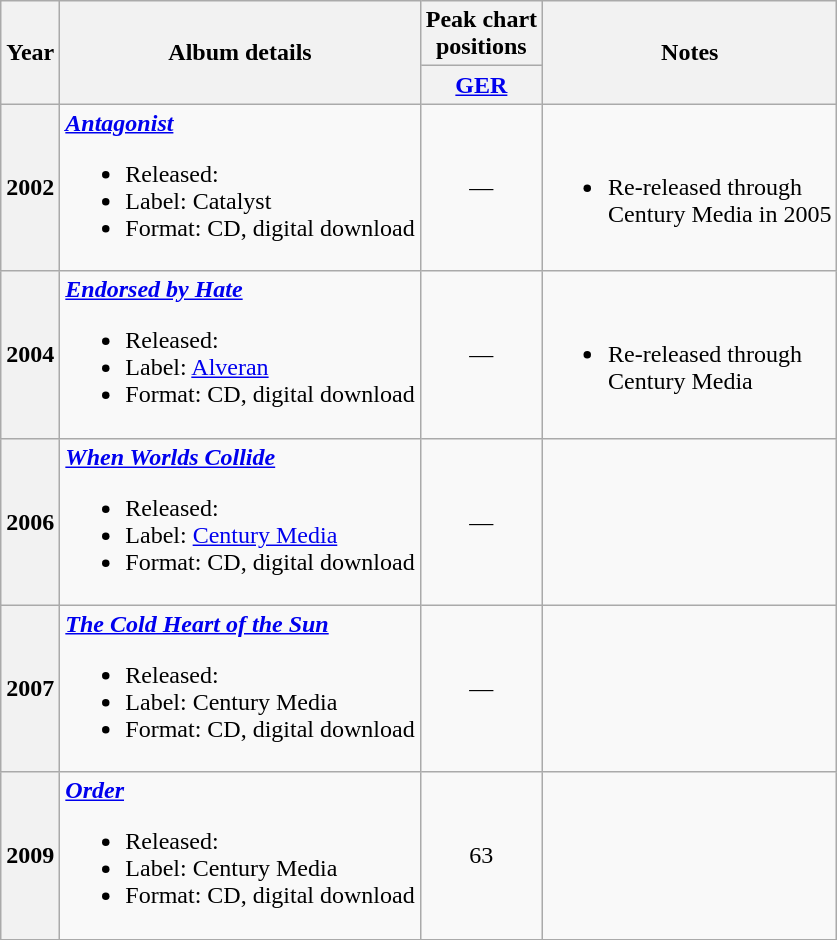<table class="wikitable plainrowheaders" style="text-align:center;">
<tr>
<th rowspan="2">Year</th>
<th rowspan="2">Album details</th>
<th colspan="1">Peak chart<br>positions</th>
<th rowspan="2">Notes</th>
</tr>
<tr>
<th><a href='#'>GER</a><br></th>
</tr>
<tr>
<th scope="row">2002</th>
<td align=left><strong><em><a href='#'>Antagonist</a></em></strong><br><ul><li>Released: </li><li>Label: Catalyst</li><li>Format: CD, digital download</li></ul></td>
<td>—</td>
<td align=left><br><ul><li>Re-released through<br>Century Media in 2005</li></ul></td>
</tr>
<tr>
<th scope="row">2004</th>
<td align=left><strong><em><a href='#'>Endorsed by Hate</a></em></strong><br><ul><li>Released: </li><li>Label: <a href='#'>Alveran</a></li><li>Format: CD, digital download</li></ul></td>
<td>—</td>
<td align=left><br><ul><li>Re-released through<br>Century Media</li></ul></td>
</tr>
<tr>
<th scope="row">2006</th>
<td align=left><strong><em><a href='#'>When Worlds Collide</a></em></strong><br><ul><li>Released: </li><li>Label: <a href='#'>Century Media</a></li><li>Format: CD, digital download</li></ul></td>
<td>—</td>
<td></td>
</tr>
<tr>
<th scope="row">2007</th>
<td align=left><strong><em><a href='#'>The Cold Heart of the Sun</a></em></strong><br><ul><li>Released: </li><li>Label: Century Media</li><li>Format: CD, digital download</li></ul></td>
<td>—</td>
<td></td>
</tr>
<tr>
<th scope="row">2009</th>
<td align=left><strong><em><a href='#'>Order</a></em></strong><br><ul><li>Released: </li><li>Label: Century Media</li><li>Format: CD, digital download</li></ul></td>
<td>63</td>
<td></td>
</tr>
<tr>
</tr>
</table>
